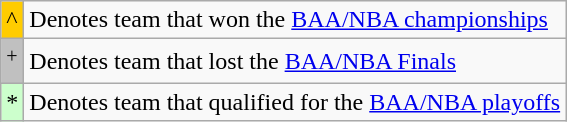<table class="wikitable">
<tr>
<td style="background:#FFCC00;">^</td>
<td>Denotes team that won the <a href='#'>BAA/NBA championships</a></td>
</tr>
<tr>
<td style="background:#C0C0C0;"><sup>+</sup></td>
<td>Denotes team that lost the <a href='#'>BAA/NBA Finals</a></td>
</tr>
<tr>
<td style="background:#CCFFCC;">*</td>
<td>Denotes team that qualified for the <a href='#'>BAA/NBA playoffs</a></td>
</tr>
</table>
